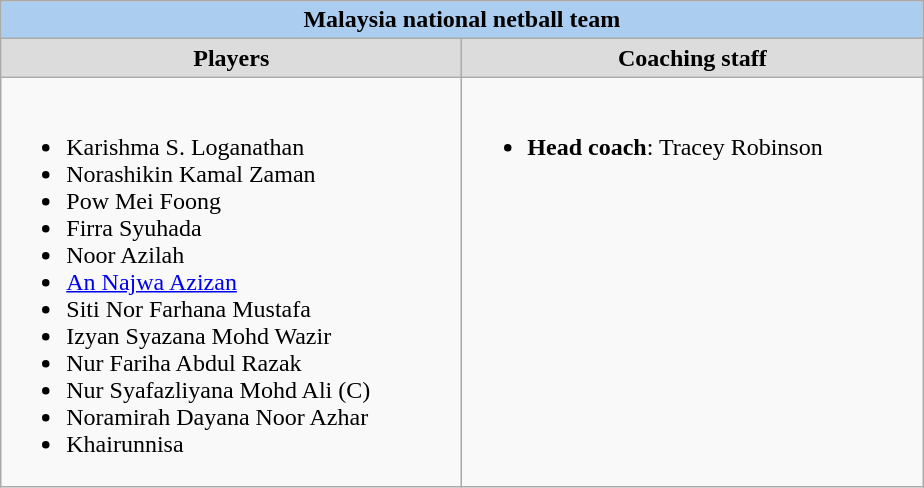<table class=wikitable>
<tr>
<td colspan=2 align=center bgcolor=#ABCDEF><strong>Malaysia national netball team</strong></td>
</tr>
<tr align=center>
<td width=300 bgcolor=gainsboro><strong>Players</strong></td>
<td width=300 bgcolor=gainsboro><strong>Coaching staff</strong></td>
</tr>
<tr>
<td valign=top><br><ul><li>Karishma S. Loganathan</li><li>Norashikin Kamal Zaman</li><li>Pow Mei Foong</li><li>Firra Syuhada</li><li>Noor Azilah</li><li><a href='#'>An Najwa Azizan</a></li><li>Siti Nor Farhana Mustafa</li><li>Izyan Syazana Mohd Wazir</li><li>Nur Fariha Abdul Razak</li><li>Nur Syafazliyana Mohd Ali (C)</li><li>Noramirah Dayana Noor Azhar</li><li>Khairunnisa</li></ul></td>
<td valign=top><br><ul><li><strong>Head coach</strong>: Tracey Robinson</li></ul></td>
</tr>
</table>
